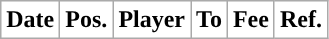<table class="wikitable plainrowheaders sortable">
<tr>
<th style="background-color:#FFFFFF; color:#000000; ">Date</th>
<th style="background-color:#FFFFFF; color:#000000; ">Pos.</th>
<th style="background-color:#FFFFFF; color:#000000; ">Player</th>
<th style="background-color:#FFFFFF; color:#000000; ">To</th>
<th style="background-color:#FFFFFF; color:#000000; ">Fee</th>
<th style="background-color:#FFFFFF; color:#000000; ">Ref.</th>
</tr>
</table>
